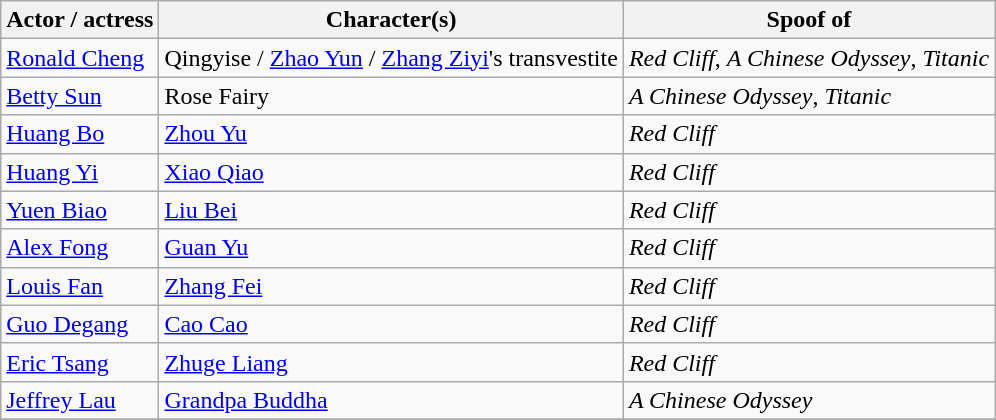<table class="wikitable">
<tr>
<th>Actor / actress</th>
<th>Character(s)</th>
<th>Spoof of</th>
</tr>
<tr>
<td><a href='#'>Ronald Cheng</a></td>
<td>Qingyise / <a href='#'>Zhao Yun</a> / <a href='#'>Zhang Ziyi</a>'s transvestite</td>
<td><em>Red Cliff</em>, <em>A Chinese Odyssey</em>, <em>Titanic</em></td>
</tr>
<tr>
<td><a href='#'>Betty Sun</a></td>
<td>Rose Fairy</td>
<td><em>A Chinese Odyssey</em>, <em>Titanic</em></td>
</tr>
<tr>
<td><a href='#'>Huang Bo</a></td>
<td><a href='#'>Zhou Yu</a></td>
<td><em>Red Cliff</em></td>
</tr>
<tr>
<td><a href='#'>Huang Yi</a></td>
<td><a href='#'>Xiao Qiao</a></td>
<td><em>Red Cliff</em></td>
</tr>
<tr>
<td><a href='#'>Yuen Biao</a></td>
<td><a href='#'>Liu Bei</a></td>
<td><em>Red Cliff</em></td>
</tr>
<tr>
<td><a href='#'>Alex Fong</a></td>
<td><a href='#'>Guan Yu</a></td>
<td><em>Red Cliff</em></td>
</tr>
<tr>
<td><a href='#'>Louis Fan</a></td>
<td><a href='#'>Zhang Fei</a></td>
<td><em>Red Cliff</em></td>
</tr>
<tr>
<td><a href='#'>Guo Degang</a></td>
<td><a href='#'>Cao Cao</a></td>
<td><em>Red Cliff</em></td>
</tr>
<tr>
<td><a href='#'>Eric Tsang</a></td>
<td><a href='#'>Zhuge Liang</a></td>
<td><em>Red Cliff</em></td>
</tr>
<tr>
<td><a href='#'>Jeffrey Lau</a></td>
<td><a href='#'>Grandpa Buddha</a></td>
<td><em>A Chinese Odyssey</em></td>
</tr>
<tr>
</tr>
</table>
